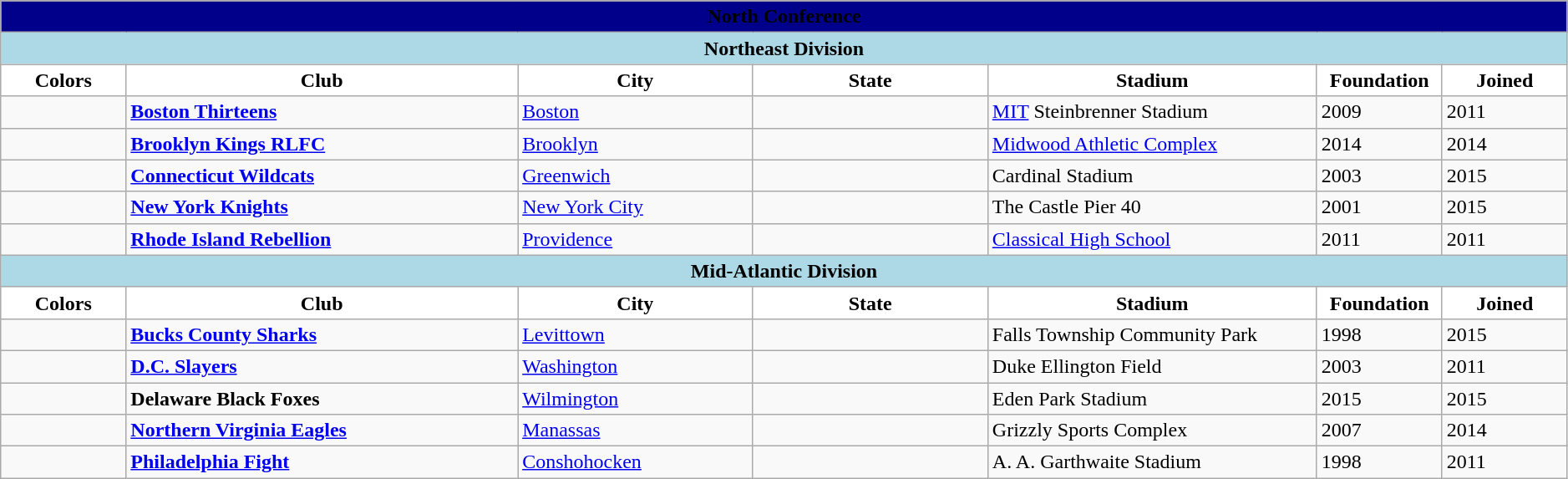<table class="wikitable" style="width: 99%">
<tr>
</tr>
<tr>
<td bgcolor=darkblue align="center" colspan="7"><strong><span>North Conference</span></strong></td>
</tr>
<tr>
<td bgcolor=lightblue align="center" colspan="7"><strong><span>Northeast Division</span></strong></td>
</tr>
<tr>
<th style="background:white; width:8%">Colors</th>
<th style="background:white; width:25%">Club</th>
<th style="background:white; width:15%">City</th>
<th style="background:white; width:15%">State</th>
<th style="background:white; width:21%">Stadium</th>
<th style="background:white; width:8%">Foundation</th>
<th style="background:white; width:8%">Joined</th>
</tr>
<tr>
<td></td>
<td><strong><a href='#'>Boston Thirteens</a></strong></td>
<td><a href='#'>Boston</a></td>
<td></td>
<td><a href='#'>MIT</a> Steinbrenner Stadium</td>
<td>2009</td>
<td>2011</td>
</tr>
<tr>
<td></td>
<td><strong><a href='#'>Brooklyn Kings RLFC</a></strong></td>
<td><a href='#'>Brooklyn</a></td>
<td></td>
<td><a href='#'>Midwood Athletic Complex</a></td>
<td>2014</td>
<td>2014</td>
</tr>
<tr>
<td></td>
<td><strong><a href='#'>Connecticut Wildcats</a></strong></td>
<td><a href='#'>Greenwich</a></td>
<td></td>
<td>Cardinal Stadium</td>
<td>2003</td>
<td>2015</td>
</tr>
<tr>
<td></td>
<td><strong><a href='#'>New York Knights</a></strong></td>
<td><a href='#'>New York City</a></td>
<td></td>
<td>The Castle Pier 40</td>
<td>2001</td>
<td>2015</td>
</tr>
<tr>
<td></td>
<td><strong><a href='#'>Rhode Island Rebellion</a></strong></td>
<td><a href='#'>Providence</a></td>
<td></td>
<td><a href='#'>Classical High School</a></td>
<td>2011</td>
<td>2011</td>
</tr>
<tr>
<td bgcolor=lightblue align="center" colspan="7"><strong><span>Mid-Atlantic Division</span></strong></td>
</tr>
<tr>
<th style="background:white; width:8%">Colors</th>
<th style="background:white; width:25%">Club</th>
<th style="background:white; width:15%">City</th>
<th style="background:white; width:15%">State</th>
<th style="background:white; width:21%">Stadium</th>
<th style="background:white; width:8%">Foundation</th>
<th style="background:white; width:8%">Joined</th>
</tr>
<tr>
<td></td>
<td><strong><a href='#'>Bucks County Sharks</a></strong></td>
<td><a href='#'>Levittown</a></td>
<td></td>
<td>Falls Township Community Park</td>
<td>1998</td>
<td>2015</td>
</tr>
<tr>
<td></td>
<td><strong><a href='#'>D.C. Slayers</a></strong></td>
<td><a href='#'>Washington</a></td>
<td></td>
<td>Duke Ellington Field</td>
<td>2003</td>
<td>2011</td>
</tr>
<tr>
<td></td>
<td><strong>Delaware Black Foxes</strong></td>
<td><a href='#'>Wilmington</a></td>
<td></td>
<td>Eden Park Stadium</td>
<td>2015</td>
<td>2015</td>
</tr>
<tr>
<td></td>
<td><strong><a href='#'>Northern Virginia Eagles</a></strong></td>
<td><a href='#'>Manassas</a></td>
<td></td>
<td>Grizzly Sports Complex</td>
<td>2007</td>
<td>2014</td>
</tr>
<tr>
<td></td>
<td><strong><a href='#'>Philadelphia Fight</a></strong></td>
<td><a href='#'>Conshohocken</a></td>
<td></td>
<td>A. A. Garthwaite Stadium</td>
<td>1998</td>
<td>2011</td>
</tr>
</table>
